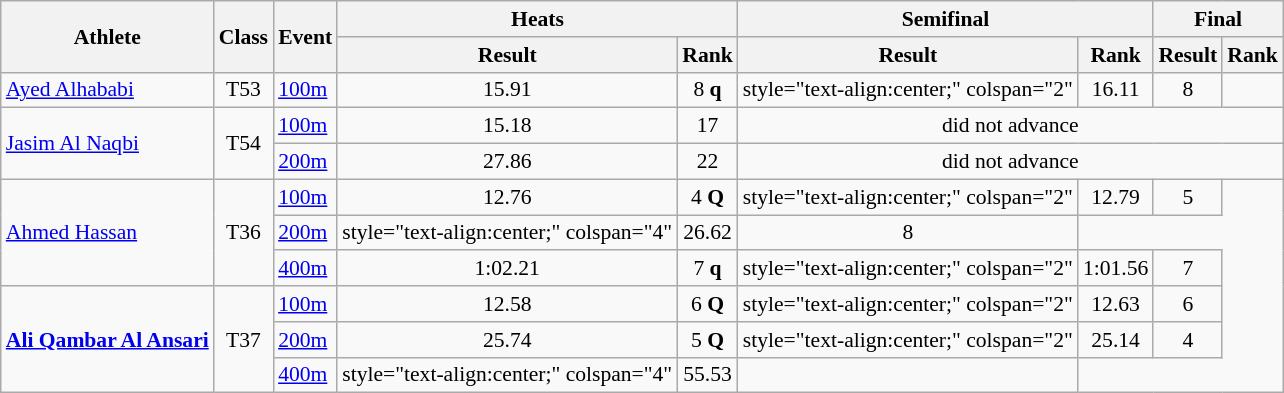<table class=wikitable style="font-size:90%">
<tr>
<th rowspan="2">Athlete</th>
<th rowspan="2">Class</th>
<th rowspan="2">Event</th>
<th colspan="2">Heats</th>
<th colspan="2">Semifinal</th>
<th colspan="2">Final</th>
</tr>
<tr>
<th>Result</th>
<th>Rank</th>
<th>Result</th>
<th>Rank</th>
<th>Result</th>
<th>Rank</th>
</tr>
<tr>
<td><a href='#'>Ayed Alhababi</a></td>
<td style="text-align:center;">T53</td>
<td><a href='#'>100m</a></td>
<td style="text-align:center;">15.91</td>
<td style="text-align:center;">8 <strong>q</strong></td>
<td>style="text-align:center;" colspan="2" </td>
<td style="text-align:center;">16.11</td>
<td style="text-align:center;">8</td>
</tr>
<tr>
<td rowspan="2"><a href='#'>Jasim Al Naqbi</a></td>
<td rowspan="2" style="text-align:center;">T54</td>
<td><a href='#'>100m</a></td>
<td style="text-align:center;">15.18</td>
<td style="text-align:center;">17</td>
<td style="text-align:center;" colspan="4">did not advance</td>
</tr>
<tr>
<td><a href='#'>200m</a></td>
<td style="text-align:center;">27.86</td>
<td style="text-align:center;">22</td>
<td style="text-align:center;" colspan="4">did not advance</td>
</tr>
<tr>
<td rowspan="3"><a href='#'>Ahmed Hassan</a></td>
<td rowspan="3" style="text-align:center;">T36</td>
<td><a href='#'>100m</a></td>
<td style="text-align:center;">12.76</td>
<td style="text-align:center;">4 <strong>Q</strong></td>
<td>style="text-align:center;" colspan="2" </td>
<td style="text-align:center;">12.79</td>
<td style="text-align:center;">5</td>
</tr>
<tr>
<td><a href='#'>200m</a></td>
<td>style="text-align:center;" colspan="4" </td>
<td style="text-align:center;">26.62</td>
<td style="text-align:center;">8</td>
</tr>
<tr>
<td><a href='#'>400m</a></td>
<td style="text-align:center;">1:02.21</td>
<td style="text-align:center;">7 <strong>q</strong></td>
<td>style="text-align:center;" colspan="2" </td>
<td style="text-align:center;">1:01.56</td>
<td style="text-align:center;">7</td>
</tr>
<tr>
<td rowspan="3"><strong><a href='#'>Ali Qambar Al Ansari</a></strong></td>
<td rowspan="3" style="text-align:center;">T37</td>
<td><a href='#'>100m</a></td>
<td style="text-align:center;">12.58</td>
<td style="text-align:center;">6 <strong>Q</strong></td>
<td>style="text-align:center;" colspan="2" </td>
<td style="text-align:center;">12.63</td>
<td style="text-align:center;">6</td>
</tr>
<tr>
<td><a href='#'>200m</a></td>
<td style="text-align:center;">25.74</td>
<td style="text-align:center;">5 <strong>Q</strong></td>
<td>style="text-align:center;" colspan="2" </td>
<td style="text-align:center;">25.14</td>
<td style="text-align:center;">4</td>
</tr>
<tr>
<td><a href='#'>400m</a></td>
<td>style="text-align:center;" colspan="4" </td>
<td style="text-align:center;">55.53</td>
<td style="text-align:center;"></td>
</tr>
</table>
